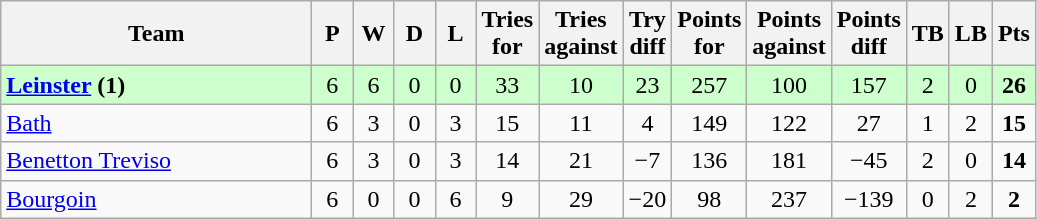<table class="wikitable" style="text-align: center;">
<tr>
<th width="200">Team</th>
<th width="20">P</th>
<th width="20">W</th>
<th width="20">D</th>
<th width="20">L</th>
<th width="20">Tries for</th>
<th width="20">Tries against</th>
<th width="20">Try diff</th>
<th width="20">Points for</th>
<th width="20">Points against</th>
<th width="25">Points diff</th>
<th width="20">TB</th>
<th width="20">LB</th>
<th width="20">Pts</th>
</tr>
<tr bgcolor=#ccffcc>
<td align=left> <strong><a href='#'>Leinster</a> (1)</strong></td>
<td>6</td>
<td>6</td>
<td>0</td>
<td>0</td>
<td>33</td>
<td>10</td>
<td>23</td>
<td>257</td>
<td>100</td>
<td>157</td>
<td>2</td>
<td>0</td>
<td><strong>26</strong></td>
</tr>
<tr>
<td align=left> <a href='#'>Bath</a></td>
<td>6</td>
<td>3</td>
<td>0</td>
<td>3</td>
<td>15</td>
<td>11</td>
<td>4</td>
<td>149</td>
<td>122</td>
<td>27</td>
<td>1</td>
<td>2</td>
<td><strong>15</strong></td>
</tr>
<tr>
<td align=left> <a href='#'>Benetton Treviso</a></td>
<td>6</td>
<td>3</td>
<td>0</td>
<td>3</td>
<td>14</td>
<td>21</td>
<td>−7</td>
<td>136</td>
<td>181</td>
<td>−45</td>
<td>2</td>
<td>0</td>
<td><strong>14</strong></td>
</tr>
<tr>
<td align=left> <a href='#'>Bourgoin</a></td>
<td>6</td>
<td>0</td>
<td>0</td>
<td>6</td>
<td>9</td>
<td>29</td>
<td>−20</td>
<td>98</td>
<td>237</td>
<td>−139</td>
<td>0</td>
<td>2</td>
<td><strong>2</strong></td>
</tr>
</table>
